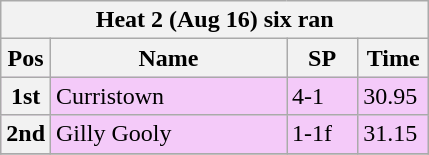<table class="wikitable">
<tr>
<th colspan="6">Heat 2 (Aug 16) six ran</th>
</tr>
<tr>
<th width=20>Pos</th>
<th width=150>Name</th>
<th width=40>SP</th>
<th width=40>Time</th>
</tr>
<tr style="background: #f4caf9;">
<th>1st</th>
<td>Curristown</td>
<td>4-1</td>
<td>30.95</td>
</tr>
<tr style="background: #f4caf9;">
<th>2nd</th>
<td>Gilly Gooly</td>
<td>1-1f</td>
<td>31.15</td>
</tr>
<tr style="background: #f4caf9;">
</tr>
</table>
